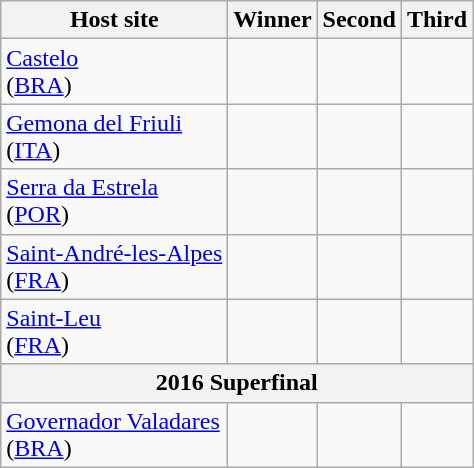<table class="wikitable">
<tr>
<th>Host site</th>
<th>Winner</th>
<th>Second</th>
<th>Third</th>
</tr>
<tr>
<td><a href='#'>Castelo</a> <br> (<a href='#'>BRA</a>)</td>
<td> <br> </td>
<td> <br> </td>
<td> <br> </td>
</tr>
<tr>
<td><a href='#'>Gemona del Friuli</a> <br> (<a href='#'>ITA</a>)</td>
<td> <br> </td>
<td> <br> </td>
<td> <br> </td>
</tr>
<tr>
<td><a href='#'>Serra da Estrela</a> <br> (<a href='#'>POR</a>)</td>
<td> <br> </td>
<td> <br> </td>
<td> <br> </td>
</tr>
<tr>
<td><a href='#'>Saint-André-les-Alpes</a> <br> (<a href='#'>FRA</a>)</td>
<td> <br> </td>
<td> <br> </td>
<td> <br> </td>
</tr>
<tr>
<td><a href='#'>Saint-Leu</a> <br> (<a href='#'>FRA</a>)</td>
<td> <br> </td>
<td> <br> </td>
<td> <br> </td>
</tr>
<tr>
<th Colspan=4>2016 Superfinal</th>
</tr>
<tr>
<td><a href='#'>Governador Valadares</a> <br> (<a href='#'>BRA</a>)</td>
<td> <br> </td>
<td> <br> </td>
<td> <br> </td>
</tr>
</table>
